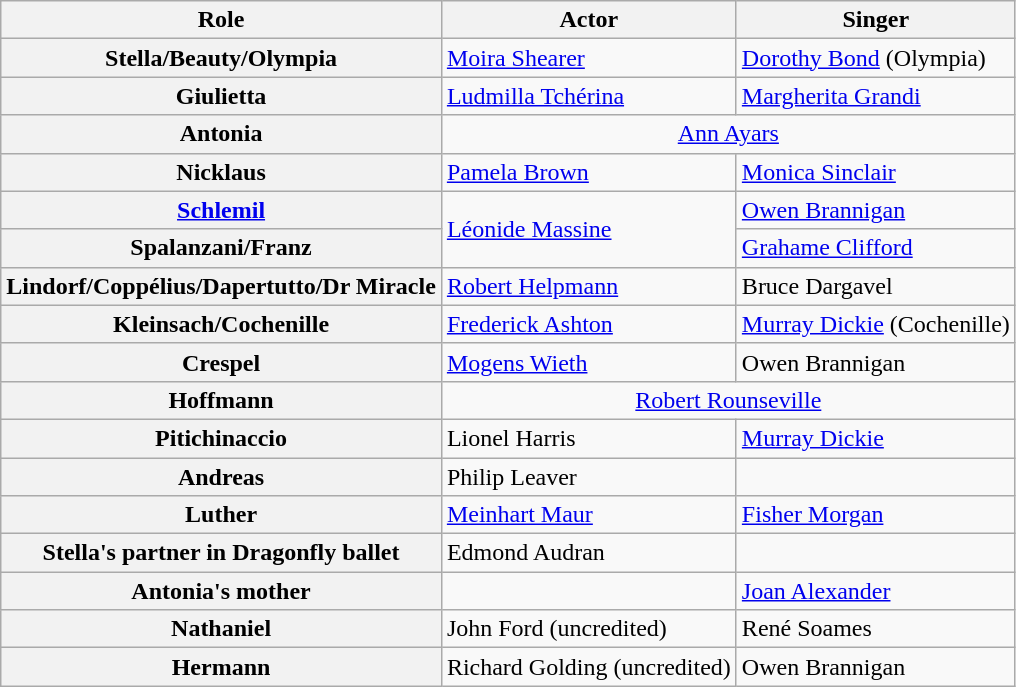<table class="wikitable plainrowheaders">
<tr>
<th scope="col">Role</th>
<th scope="col">Actor</th>
<th scope="col">Singer</th>
</tr>
<tr>
<th scope="row">Stella/Beauty/Olympia</th>
<td><a href='#'>Moira Shearer</a></td>
<td><a href='#'>Dorothy Bond</a> (Olympia)</td>
</tr>
<tr>
<th scope="row">Giulietta</th>
<td><a href='#'>Ludmilla Tchérina</a></td>
<td><a href='#'>Margherita Grandi</a></td>
</tr>
<tr>
<th scope="row">Antonia</th>
<td colspan="2" align=center><a href='#'>Ann Ayars</a></td>
</tr>
<tr>
<th scope="row">Nicklaus</th>
<td><a href='#'>Pamela Brown</a></td>
<td><a href='#'>Monica Sinclair</a></td>
</tr>
<tr>
<th scope="row"><a href='#'>Schlemil</a></th>
<td rowspan="2"><a href='#'>Léonide Massine</a></td>
<td><a href='#'>Owen Brannigan</a></td>
</tr>
<tr>
<th scope="row">Spalanzani/Franz</th>
<td><a href='#'>Grahame Clifford</a></td>
</tr>
<tr>
<th scope="row">Lindorf/Coppélius/Dapertutto/Dr Miracle</th>
<td><a href='#'>Robert Helpmann</a></td>
<td>Bruce Dargavel</td>
</tr>
<tr>
<th scope="row">Kleinsach/Cochenille</th>
<td><a href='#'>Frederick Ashton</a></td>
<td><a href='#'>Murray Dickie</a> (Cochenille)</td>
</tr>
<tr>
<th scope="row">Crespel</th>
<td><a href='#'>Mogens Wieth</a></td>
<td>Owen Brannigan</td>
</tr>
<tr>
<th scope="row">Hoffmann</th>
<td colspan="2" align=center><a href='#'>Robert Rounseville</a></td>
</tr>
<tr>
<th scope="row">Pitichinaccio</th>
<td>Lionel Harris</td>
<td><a href='#'>Murray Dickie</a></td>
</tr>
<tr>
<th scope="row">Andreas</th>
<td>Philip Leaver</td>
<td></td>
</tr>
<tr>
<th scope="row">Luther</th>
<td><a href='#'>Meinhart Maur</a></td>
<td><a href='#'>Fisher Morgan</a></td>
</tr>
<tr>
<th scope="row">Stella's partner in Dragonfly ballet</th>
<td>Edmond Audran</td>
<td></td>
</tr>
<tr>
<th scope="row">Antonia's mother</th>
<td></td>
<td><a href='#'>Joan Alexander</a></td>
</tr>
<tr>
<th scope="row">Nathaniel</th>
<td>John Ford (uncredited)</td>
<td>René Soames</td>
</tr>
<tr>
<th scope="row">Hermann</th>
<td>Richard Golding (uncredited)</td>
<td>Owen Brannigan</td>
</tr>
</table>
